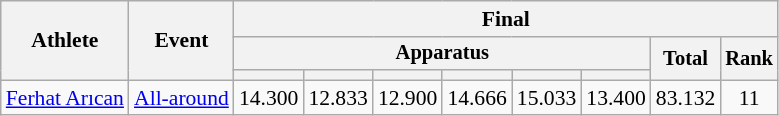<table class="wikitable" style="font-size:90%">
<tr>
<th rowspan=3>Athlete</th>
<th rowspan=3>Event</th>
<th colspan =8>Final</th>
</tr>
<tr style="font-size:95%">
<th colspan=6>Apparatus</th>
<th rowspan=2>Total</th>
<th rowspan=2>Rank</th>
</tr>
<tr style="font-size:95%">
<th></th>
<th></th>
<th></th>
<th></th>
<th></th>
<th></th>
</tr>
<tr align=center>
<td align=left><a href='#'>Ferhat Arıcan</a></td>
<td align=left><a href='#'>All-around</a></td>
<td>14.300</td>
<td>12.833</td>
<td>12.900</td>
<td>14.666</td>
<td>15.033</td>
<td>13.400</td>
<td>83.132</td>
<td>11</td>
</tr>
</table>
